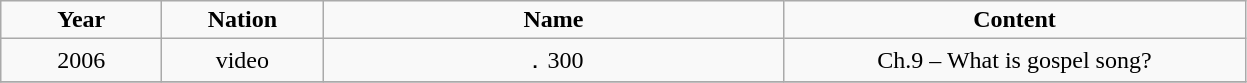<table class="wikitable" style="text-align:center;">
<tr>
<td style="width:100px"><strong> Year </strong></td>
<td style="width:100px"><strong>Nation</strong></td>
<td style="width:300px"><strong>Name</strong></td>
<td style="width:300px"><strong>Content</strong></td>
</tr>
<tr>
<td>2006</td>
<td>video</td>
<td>．300</td>
<td>Ch.9 – What is gospel song?</td>
</tr>
<tr>
</tr>
</table>
